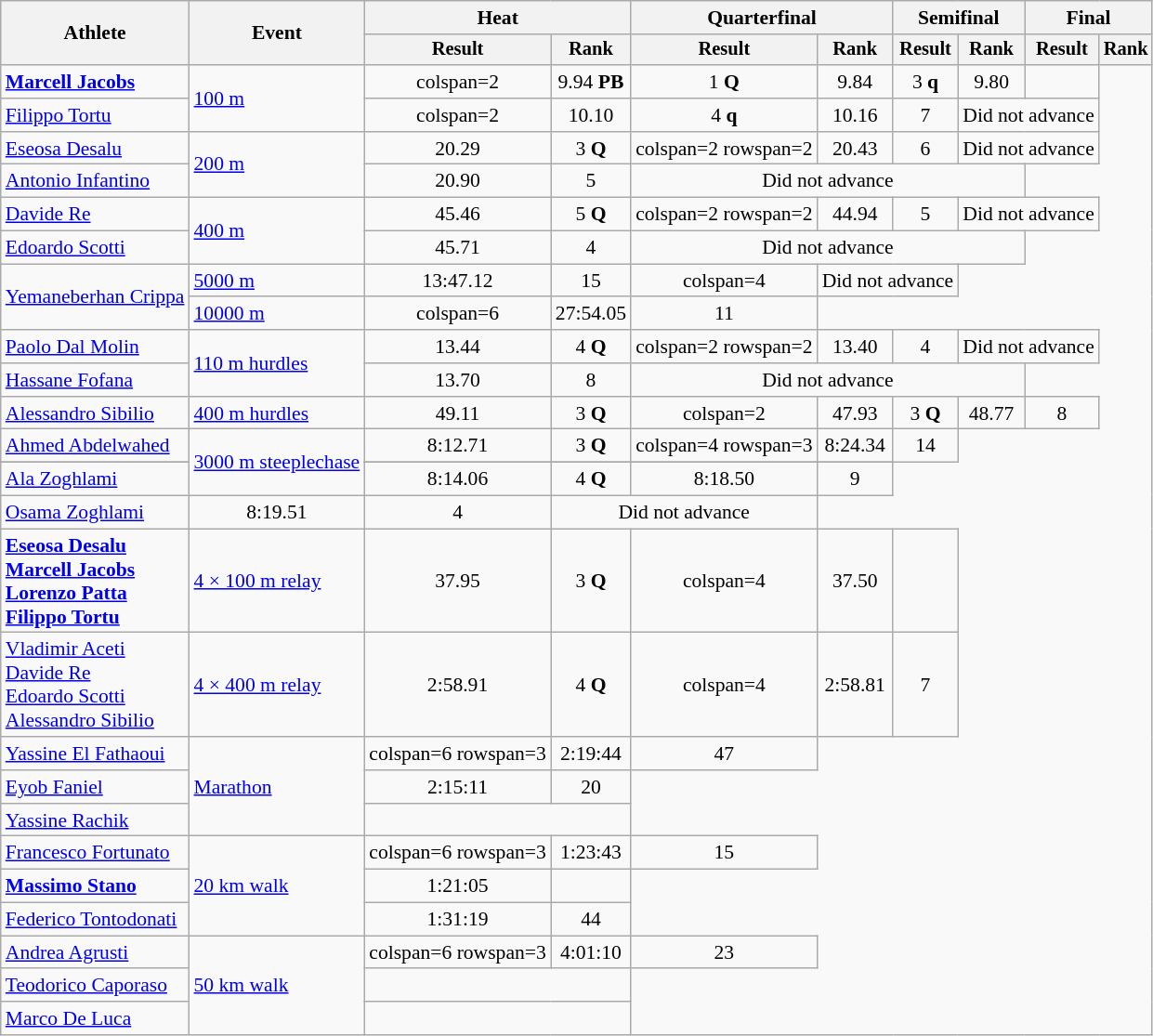<table class="wikitable" style="font-size:90%">
<tr>
<th rowspan="2">Athlete</th>
<th rowspan="2">Event</th>
<th colspan="2">Heat</th>
<th colspan="2">Quarterfinal</th>
<th colspan="2">Semifinal</th>
<th colspan="2">Final</th>
</tr>
<tr style="font-size:95%">
<th>Result</th>
<th>Rank</th>
<th>Result</th>
<th>Rank</th>
<th>Result</th>
<th>Rank</th>
<th>Result</th>
<th>Rank</th>
</tr>
<tr align=center>
<td align="left"><strong><a href='#'>Marcell Jacobs</a></strong></td>
<td align="left" rowspan=2><a href='#'>100 m</a></td>
<td>colspan=2 </td>
<td>9.94 <strong>PB</strong></td>
<td>1 <strong>Q</strong></td>
<td>9.84</td>
<td>3 <strong>q</strong></td>
<td>9.80 <strong></strong></td>
<td></td>
</tr>
<tr align=center>
<td align="left"><a href='#'>Filippo Tortu</a></td>
<td>colspan=2 </td>
<td>10.10</td>
<td>4 <strong>q</strong></td>
<td>10.16</td>
<td>7</td>
<td colspan="2">Did not advance</td>
</tr>
<tr align=center>
<td align="left"><a href='#'>Eseosa Desalu</a></td>
<td align="left" rowspan=2><a href='#'>200 m</a></td>
<td>20.29</td>
<td>3 <strong>Q</strong></td>
<td>colspan=2 rowspan=2 </td>
<td>20.43</td>
<td>6</td>
<td colspan="2">Did not advance</td>
</tr>
<tr align=center>
<td align="left"><a href='#'>Antonio Infantino</a></td>
<td>20.90</td>
<td>5</td>
<td colspan=4>Did not advance</td>
</tr>
<tr align=center>
<td align="left"><a href='#'>Davide Re</a></td>
<td align="left" rowspan=2><a href='#'>400 m</a></td>
<td>45.46</td>
<td>5 <strong>Q</strong></td>
<td>colspan=2 rowspan=2 </td>
<td>44.94</td>
<td>5</td>
<td colspan=2>Did not advance</td>
</tr>
<tr align=center>
<td align="left"><a href='#'>Edoardo Scotti</a></td>
<td>45.71</td>
<td>4</td>
<td colspan=4>Did not advance</td>
</tr>
<tr align=center>
<td align="left" rowspan=2><a href='#'>Yemaneberhan Crippa</a></td>
<td align="left"><a href='#'>5000 m</a></td>
<td>13:47.12</td>
<td>15</td>
<td>colspan=4 </td>
<td colspan=2>Did not advance</td>
</tr>
<tr align=center>
<td align="left"><a href='#'>10000 m</a></td>
<td>colspan=6 </td>
<td>27:54.05</td>
<td>11</td>
</tr>
<tr align=center>
<td align="left"><a href='#'>Paolo Dal Molin</a></td>
<td align="left" rowspan=2><a href='#'>110 m hurdles</a></td>
<td>13.44</td>
<td>4 <strong>Q</strong></td>
<td>colspan=2 rowspan=2 </td>
<td>13.40</td>
<td>4</td>
<td colspan=2>Did not advance</td>
</tr>
<tr align=center>
<td align="left"><a href='#'>Hassane Fofana</a></td>
<td>13.70</td>
<td>8</td>
<td colspan=4>Did not advance</td>
</tr>
<tr align=center>
<td align="left"><a href='#'>Alessandro Sibilio</a></td>
<td align="left"><a href='#'>400 m hurdles</a></td>
<td>49.11</td>
<td>3 <strong>Q</strong></td>
<td>colspan=2 </td>
<td>47.93</td>
<td>3 <strong>Q</strong></td>
<td>48.77</td>
<td>8</td>
</tr>
<tr align=center>
<td align="left"><a href='#'>Ahmed Abdelwahed</a></td>
<td align="left" rowspan=3><a href='#'>3000 m steeplechase</a></td>
<td>8:12.71</td>
<td>3 <strong>Q</strong></td>
<td>colspan=4 rowspan=3 </td>
<td>8:24.34</td>
<td>14</td>
</tr>
<tr align=center>
</tr>
<tr align=center>
<td align="left"><a href='#'>Ala Zoghlami</a></td>
<td>8:14.06</td>
<td>4 <strong>Q</strong></td>
<td>8:18.50</td>
<td>9</td>
</tr>
<tr align=center>
<td align="left"><a href='#'>Osama Zoghlami</a></td>
<td>8:19.51</td>
<td>4</td>
<td colspan="2">Did not advance</td>
</tr>
<tr align=center>
<td align=left><strong><a href='#'>Eseosa Desalu</a><br><a href='#'>Marcell Jacobs</a><br><a href='#'>Lorenzo Patta</a><br><a href='#'>Filippo Tortu</a></strong></td>
<td align=left><a href='#'>4 × 100 m relay</a></td>
<td>37.95 <strong></strong></td>
<td>3 <strong>Q</strong></td>
<td>colspan=4 </td>
<td>37.50 <strong></strong></td>
<td></td>
</tr>
<tr align=center>
<td align=left><a href='#'>Vladimir Aceti</a><br><a href='#'>Davide Re</a><br><a href='#'>Edoardo Scotti</a><br><a href='#'>Alessandro Sibilio</a></td>
<td align=left><a href='#'>4 × 400 m relay</a></td>
<td>2:58.91 <strong></strong></td>
<td>4 <strong>Q</strong></td>
<td>colspan=4 </td>
<td>2:58.81 <strong></strong></td>
<td>7</td>
</tr>
<tr align=center>
<td align="left"><a href='#'>Yassine El Fathaoui</a></td>
<td align="left" rowspan=3><a href='#'>Marathon</a></td>
<td>colspan=6 rowspan=3 </td>
<td>2:19:44</td>
<td>47</td>
</tr>
<tr align=center>
<td align="left"><a href='#'>Eyob Faniel</a></td>
<td>2:15:11</td>
<td>20</td>
</tr>
<tr align=center>
<td align="left"><a href='#'>Yassine Rachik</a></td>
<td colspan=2></td>
</tr>
<tr align=center>
<td align="left"><a href='#'>Francesco Fortunato</a></td>
<td align="left" rowspan=3><a href='#'>20 km walk</a></td>
<td>colspan=6 rowspan=3 </td>
<td>1:23:43</td>
<td>15</td>
</tr>
<tr align=center>
<td align="left"><strong><a href='#'>Massimo Stano</a></strong></td>
<td>1:21:05</td>
<td></td>
</tr>
<tr align=center>
<td align="left"><a href='#'>Federico Tontodonati</a></td>
<td>1:31:19</td>
<td>44</td>
</tr>
<tr align=center>
<td align="left"><a href='#'>Andrea Agrusti</a></td>
<td align="left" rowspan=3><a href='#'>50 km walk</a></td>
<td>colspan=6 rowspan=3 </td>
<td>4:01:10</td>
<td>23</td>
</tr>
<tr align=center>
<td align="left"><a href='#'>Teodorico Caporaso</a></td>
<td colspan=2></td>
</tr>
<tr align=center>
<td align="left"><a href='#'>Marco De Luca</a></td>
<td colspan=2></td>
</tr>
</table>
